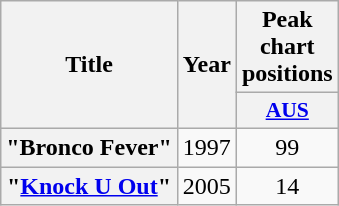<table class="wikitable plainrowheaders" style="text-align:center;">
<tr>
<th scope="col" rowspan="2">Title</th>
<th scope="col" rowspan="2">Year</th>
<th scope="col" colspan="1">Peak chart positions</th>
</tr>
<tr>
<th scope="col" style="width:3em;font-size:90%;"><a href='#'>AUS</a><br></th>
</tr>
<tr>
<th scope="row">"Bronco Fever"<br></th>
<td>1997</td>
<td>99</td>
</tr>
<tr>
<th scope="row">"<a href='#'>Knock U Out</a>"<br></th>
<td>2005</td>
<td>14</td>
</tr>
</table>
